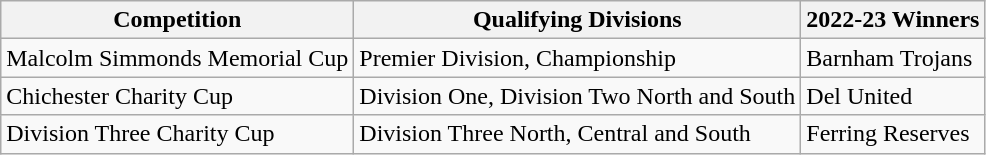<table class="wikitable">
<tr>
<th>Competition</th>
<th>Qualifying Divisions</th>
<th>2022-23 Winners</th>
</tr>
<tr>
<td>Malcolm Simmonds Memorial Cup</td>
<td>Premier Division, Championship</td>
<td>Barnham Trojans</td>
</tr>
<tr>
<td>Chichester Charity Cup</td>
<td>Division One, Division Two North and South</td>
<td>Del United</td>
</tr>
<tr>
<td>Division Three Charity Cup</td>
<td>Division Three North, Central and South</td>
<td>Ferring Reserves</td>
</tr>
</table>
